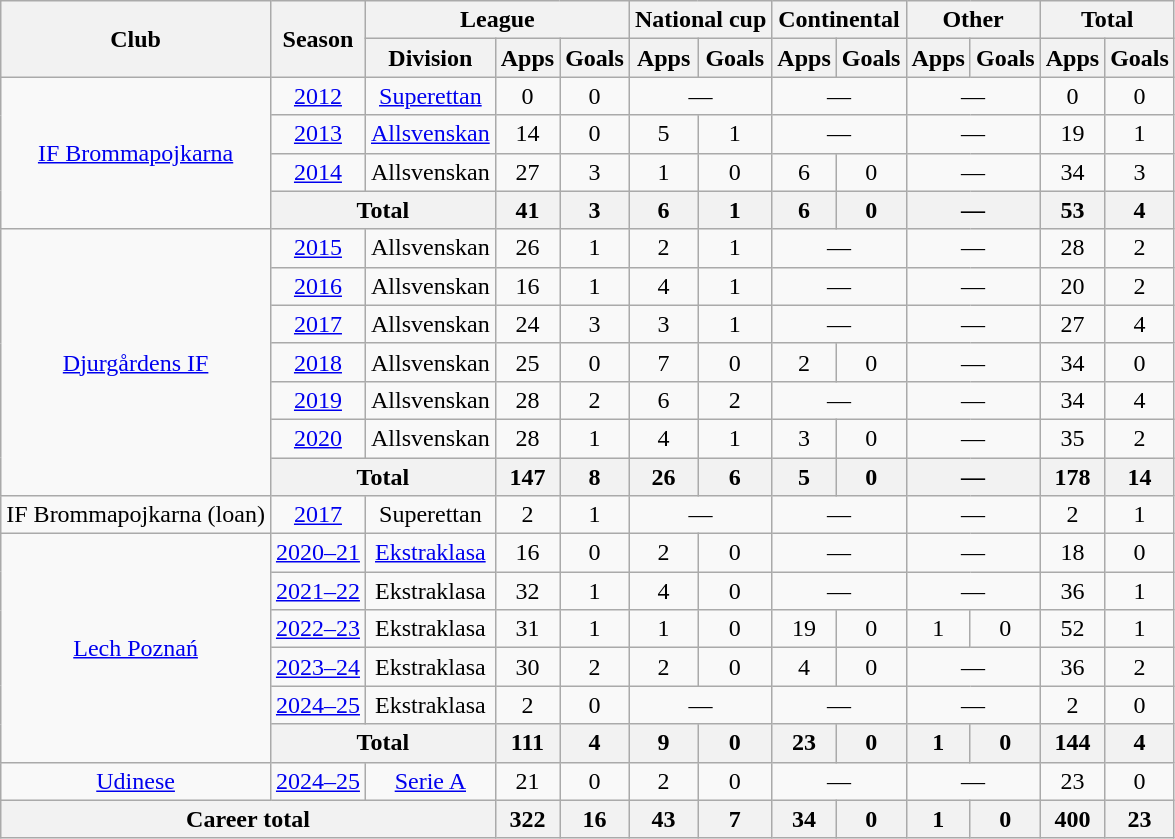<table class="wikitable" style="text-align: center">
<tr>
<th rowspan="2">Club</th>
<th rowspan="2">Season</th>
<th colspan="3">League</th>
<th colspan="2">National cup</th>
<th colspan="2">Continental</th>
<th colspan="2">Other</th>
<th colspan="2">Total</th>
</tr>
<tr>
<th>Division</th>
<th>Apps</th>
<th>Goals</th>
<th>Apps</th>
<th>Goals</th>
<th>Apps</th>
<th>Goals</th>
<th>Apps</th>
<th>Goals</th>
<th>Apps</th>
<th>Goals</th>
</tr>
<tr>
<td rowspan="4"><a href='#'>IF Brommapojkarna</a></td>
<td><a href='#'>2012</a></td>
<td><a href='#'>Superettan</a></td>
<td>0</td>
<td>0</td>
<td colspan="2">—</td>
<td colspan="2">—</td>
<td colspan="2">—</td>
<td>0</td>
<td>0</td>
</tr>
<tr>
<td><a href='#'>2013</a></td>
<td><a href='#'>Allsvenskan</a></td>
<td>14</td>
<td>0</td>
<td>5</td>
<td>1</td>
<td colspan="2">—</td>
<td colspan="2">—</td>
<td>19</td>
<td>1</td>
</tr>
<tr>
<td><a href='#'>2014</a></td>
<td>Allsvenskan</td>
<td>27</td>
<td>3</td>
<td>1</td>
<td>0</td>
<td>6</td>
<td>0</td>
<td colspan="2">—</td>
<td>34</td>
<td>3</td>
</tr>
<tr>
<th colspan="2">Total</th>
<th>41</th>
<th>3</th>
<th>6</th>
<th>1</th>
<th>6</th>
<th>0</th>
<th colspan="2">—</th>
<th>53</th>
<th>4</th>
</tr>
<tr>
<td rowspan="7"><a href='#'>Djurgårdens IF</a></td>
<td><a href='#'>2015</a></td>
<td>Allsvenskan</td>
<td>26</td>
<td>1</td>
<td>2</td>
<td>1</td>
<td colspan="2">—</td>
<td colspan="2">—</td>
<td>28</td>
<td>2</td>
</tr>
<tr>
<td><a href='#'>2016</a></td>
<td>Allsvenskan</td>
<td>16</td>
<td>1</td>
<td>4</td>
<td>1</td>
<td colspan="2">—</td>
<td colspan="2">—</td>
<td>20</td>
<td>2</td>
</tr>
<tr>
<td><a href='#'>2017</a></td>
<td>Allsvenskan</td>
<td>24</td>
<td>3</td>
<td>3</td>
<td>1</td>
<td colspan="2">—</td>
<td colspan="2">—</td>
<td>27</td>
<td>4</td>
</tr>
<tr>
<td><a href='#'>2018</a></td>
<td>Allsvenskan</td>
<td>25</td>
<td>0</td>
<td>7</td>
<td>0</td>
<td>2</td>
<td>0</td>
<td colspan="2">—</td>
<td>34</td>
<td>0</td>
</tr>
<tr>
<td><a href='#'>2019</a></td>
<td>Allsvenskan</td>
<td>28</td>
<td>2</td>
<td>6</td>
<td>2</td>
<td colspan="2">—</td>
<td colspan="2">—</td>
<td>34</td>
<td>4</td>
</tr>
<tr>
<td><a href='#'>2020</a></td>
<td>Allsvenskan</td>
<td>28</td>
<td>1</td>
<td>4</td>
<td>1</td>
<td>3</td>
<td>0</td>
<td colspan="2">—</td>
<td>35</td>
<td>2</td>
</tr>
<tr>
<th colspan="2">Total</th>
<th>147</th>
<th>8</th>
<th>26</th>
<th>6</th>
<th>5</th>
<th>0</th>
<th colspan="2">—</th>
<th>178</th>
<th>14</th>
</tr>
<tr>
<td>IF Brommapojkarna (loan)</td>
<td><a href='#'>2017</a></td>
<td>Superettan</td>
<td>2</td>
<td>1</td>
<td colspan="2">—</td>
<td colspan="2">—</td>
<td colspan="2">—</td>
<td>2</td>
<td>1</td>
</tr>
<tr>
<td rowspan="6"><a href='#'>Lech Poznań</a></td>
<td><a href='#'>2020–21</a></td>
<td><a href='#'>Ekstraklasa</a></td>
<td>16</td>
<td>0</td>
<td>2</td>
<td>0</td>
<td colspan="2">—</td>
<td colspan="2">—</td>
<td>18</td>
<td>0</td>
</tr>
<tr>
<td><a href='#'>2021–22</a></td>
<td>Ekstraklasa</td>
<td>32</td>
<td>1</td>
<td>4</td>
<td>0</td>
<td colspan="2">—</td>
<td colspan="2">—</td>
<td>36</td>
<td>1</td>
</tr>
<tr>
<td><a href='#'>2022–23</a></td>
<td>Ekstraklasa</td>
<td>31</td>
<td>1</td>
<td>1</td>
<td>0</td>
<td>19</td>
<td>0</td>
<td>1</td>
<td>0</td>
<td>52</td>
<td>1</td>
</tr>
<tr>
<td><a href='#'>2023–24</a></td>
<td>Ekstraklasa</td>
<td>30</td>
<td>2</td>
<td>2</td>
<td>0</td>
<td>4</td>
<td>0</td>
<td colspan="2">—</td>
<td>36</td>
<td>2</td>
</tr>
<tr>
<td><a href='#'>2024–25</a></td>
<td>Ekstraklasa</td>
<td>2</td>
<td>0</td>
<td colspan="2">—</td>
<td colspan="2">—</td>
<td colspan="2">—</td>
<td>2</td>
<td>0</td>
</tr>
<tr>
<th colspan="2">Total</th>
<th>111</th>
<th>4</th>
<th>9</th>
<th>0</th>
<th>23</th>
<th>0</th>
<th>1</th>
<th>0</th>
<th>144</th>
<th>4</th>
</tr>
<tr>
<td><a href='#'>Udinese</a></td>
<td><a href='#'>2024–25</a></td>
<td><a href='#'>Serie A</a></td>
<td>21</td>
<td>0</td>
<td>2</td>
<td>0</td>
<td colspan="2">—</td>
<td colspan="2">—</td>
<td>23</td>
<td>0</td>
</tr>
<tr>
<th colspan="3">Career total</th>
<th>322</th>
<th>16</th>
<th>43</th>
<th>7</th>
<th>34</th>
<th>0</th>
<th>1</th>
<th>0</th>
<th>400</th>
<th>23</th>
</tr>
</table>
